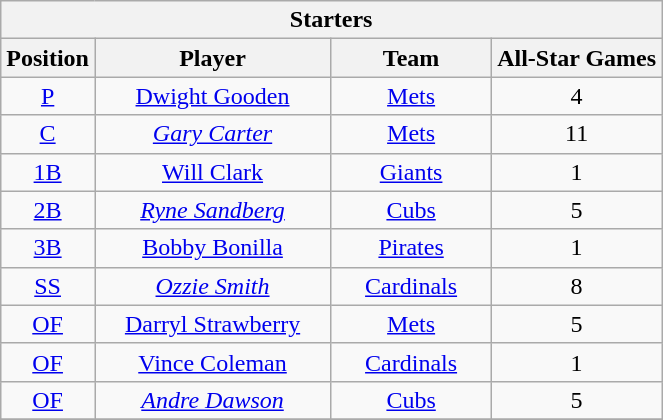<table class="wikitable" style="font-size: 100%; text-align:center;">
<tr>
<th colspan="4">Starters</th>
</tr>
<tr>
<th>Position</th>
<th width="150">Player</th>
<th width="100">Team</th>
<th>All-Star Games</th>
</tr>
<tr>
<td><a href='#'>P</a></td>
<td><a href='#'>Dwight Gooden</a></td>
<td><a href='#'>Mets</a></td>
<td>4</td>
</tr>
<tr>
<td><a href='#'>C</a></td>
<td><em><a href='#'>Gary Carter</a></em></td>
<td><a href='#'>Mets</a></td>
<td>11</td>
</tr>
<tr>
<td><a href='#'>1B</a></td>
<td><a href='#'>Will Clark</a></td>
<td><a href='#'>Giants</a></td>
<td>1</td>
</tr>
<tr>
<td><a href='#'>2B</a></td>
<td><em><a href='#'>Ryne Sandberg</a></em></td>
<td><a href='#'>Cubs</a></td>
<td>5</td>
</tr>
<tr>
<td><a href='#'>3B</a></td>
<td><a href='#'>Bobby Bonilla</a></td>
<td><a href='#'>Pirates</a></td>
<td>1</td>
</tr>
<tr>
<td><a href='#'>SS</a></td>
<td><em><a href='#'>Ozzie Smith</a></em></td>
<td><a href='#'>Cardinals</a></td>
<td>8</td>
</tr>
<tr>
<td><a href='#'>OF</a></td>
<td><a href='#'>Darryl Strawberry</a></td>
<td><a href='#'>Mets</a></td>
<td>5</td>
</tr>
<tr>
<td><a href='#'>OF</a></td>
<td><a href='#'>Vince Coleman</a></td>
<td><a href='#'>Cardinals</a></td>
<td>1</td>
</tr>
<tr>
<td><a href='#'>OF</a></td>
<td><em><a href='#'>Andre Dawson</a></em></td>
<td><a href='#'>Cubs</a></td>
<td>5</td>
</tr>
<tr>
</tr>
</table>
